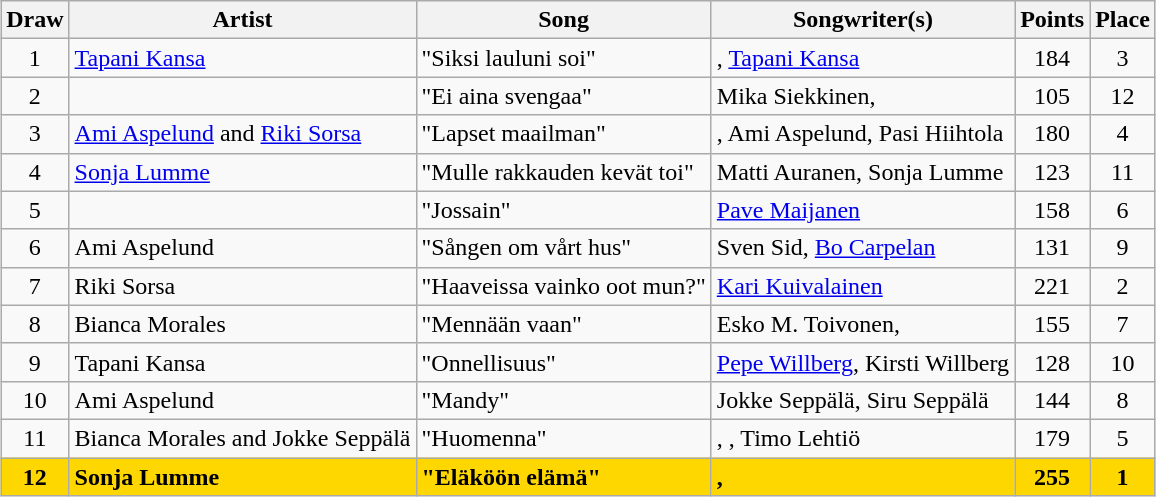<table class="sortable wikitable" style="margin: 1em auto 1em auto; text-align:center">
<tr>
<th>Draw</th>
<th>Artist</th>
<th>Song</th>
<th>Songwriter(s)</th>
<th>Points</th>
<th>Place</th>
</tr>
<tr>
<td>1</td>
<td align="left"><a href='#'>Tapani Kansa</a></td>
<td align="left">"Siksi lauluni soi"</td>
<td align="left">, <a href='#'>Tapani Kansa</a></td>
<td>184</td>
<td>3</td>
</tr>
<tr>
<td>2</td>
<td align="left"></td>
<td align="left">"Ei aina svengaa"</td>
<td align="left">Mika Siekkinen, </td>
<td>105</td>
<td>12</td>
</tr>
<tr>
<td>3</td>
<td align="left"><a href='#'>Ami Aspelund</a> and <a href='#'>Riki Sorsa</a></td>
<td align="left">"Lapset maailman"</td>
<td align="left">, Ami Aspelund, Pasi Hiihtola</td>
<td>180</td>
<td>4</td>
</tr>
<tr>
<td>4</td>
<td align="left"><a href='#'>Sonja Lumme</a></td>
<td align="left">"Mulle rakkauden kevät toi"</td>
<td align="left">Matti Auranen, Sonja Lumme</td>
<td>123</td>
<td>11</td>
</tr>
<tr>
<td>5</td>
<td align="left"></td>
<td align="left">"Jossain"</td>
<td align="left"><a href='#'>Pave Maijanen</a></td>
<td>158</td>
<td>6</td>
</tr>
<tr>
<td>6</td>
<td align="left">Ami Aspelund</td>
<td align="left">"Sången om vårt hus"</td>
<td align="left">Sven Sid, <a href='#'>Bo Carpelan</a></td>
<td>131</td>
<td>9</td>
</tr>
<tr>
<td>7</td>
<td align="left">Riki Sorsa</td>
<td align="left">"Haaveissa vainko oot mun?"</td>
<td align="left"><a href='#'>Kari Kuivalainen</a></td>
<td>221</td>
<td>2</td>
</tr>
<tr>
<td>8</td>
<td align="left">Bianca Morales</td>
<td align="left">"Mennään vaan"</td>
<td align="left">Esko M. Toivonen, </td>
<td>155</td>
<td>7</td>
</tr>
<tr>
<td>9</td>
<td align="left">Tapani Kansa</td>
<td align="left">"Onnellisuus"</td>
<td align="left"><a href='#'>Pepe Willberg</a>, Kirsti Willberg</td>
<td>128</td>
<td>10</td>
</tr>
<tr>
<td>10</td>
<td align="left">Ami Aspelund</td>
<td align="left">"Mandy"</td>
<td align="left">Jokke Seppälä, Siru Seppälä</td>
<td>144</td>
<td>8</td>
</tr>
<tr>
<td>11</td>
<td align="left">Bianca Morales and Jokke Seppälä</td>
<td align="left">"Huomenna"</td>
<td align="left">, , Timo Lehtiö</td>
<td>179</td>
<td>5</td>
</tr>
<tr style="font-weight:bold; background:gold;">
<td>12</td>
<td align="left">Sonja Lumme</td>
<td align="left">"Eläköön elämä"</td>
<td align="left">, </td>
<td>255</td>
<td>1</td>
</tr>
</table>
